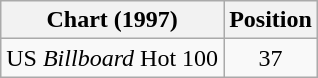<table class="wikitable">
<tr>
<th>Chart (1997)</th>
<th>Position</th>
</tr>
<tr>
<td>US <em>Billboard</em> Hot 100</td>
<td align="center">37</td>
</tr>
</table>
